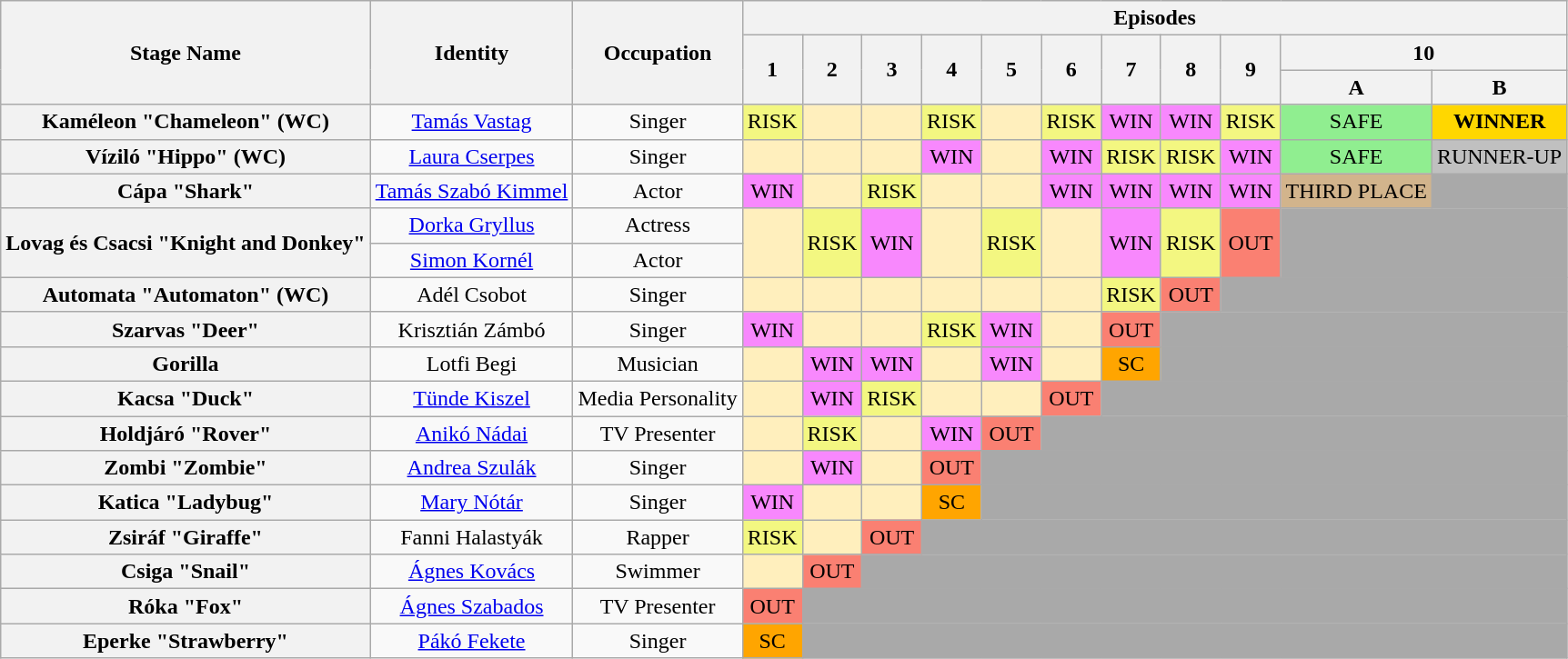<table class="wikitable" style="text-align:center">
<tr>
<th Rowspan=3>Stage Name</th>
<th Rowspan=3>Identity</th>
<th Rowspan=3>Occupation</th>
<th colspan="11">Episodes</th>
</tr>
<tr>
<th rowspan="2">1</th>
<th rowspan="2">2</th>
<th rowspan="2">3</th>
<th rowspan="2">4</th>
<th rowspan="2">5</th>
<th rowspan="2">6</th>
<th rowspan="2">7</th>
<th rowspan="2">8</th>
<th rowspan="2">9</th>
<th colspan="2">10</th>
</tr>
<tr>
<th>A</th>
<th>B</th>
</tr>
<tr>
<th>Kaméleon "Chameleon" (WC)</th>
<td><a href='#'>Tamás Vastag</a></td>
<td>Singer</td>
<td bgcolor="F3F781">RISK</td>
<td bgcolor="FFEFBD"></td>
<td bgcolor="FFEFBD"></td>
<td bgcolor="F3F781">RISK</td>
<td bgcolor="FFEFBD"></td>
<td bgcolor="F3F781">RISK</td>
<td bgcolor="F888FD">WIN</td>
<td bgcolor="F888FD">WIN</td>
<td bgcolor="F3F781">RISK</td>
<td bgcolor="lightgreen">SAFE</td>
<td bgcolor="gold"><strong>WINNER</strong></td>
</tr>
<tr>
<th>Víziló "Hippo" (WC)</th>
<td><a href='#'>Laura Cserpes</a></td>
<td>Singer</td>
<td bgcolor="FFEFBD"></td>
<td bgcolor="FFEFBD"></td>
<td bgcolor="FFEFBD"></td>
<td bgcolor="F888FD">WIN</td>
<td bgcolor="FFEFBD"></td>
<td bgcolor="F888FD">WIN</td>
<td bgcolor="F3F781">RISK</td>
<td bgcolor="F3F781">RISK</td>
<td bgcolor="F888FD">WIN</td>
<td bgcolor="lightgreen">SAFE</td>
<td bgcolor="silver">RUNNER-UP</td>
</tr>
<tr>
<th>Cápa "Shark"</th>
<td><a href='#'>Tamás Szabó Kimmel</a></td>
<td>Actor</td>
<td bgcolor="F888FD">WIN</td>
<td bgcolor="FFEFBD"></td>
<td bgcolor="F3F781">RISK</td>
<td bgcolor="FFEFBD"></td>
<td bgcolor="FFEFBD"></td>
<td bgcolor="F888FD">WIN</td>
<td bgcolor="F888FD">WIN</td>
<td bgcolor="F888FD">WIN</td>
<td bgcolor="F888FD">WIN</td>
<td bgcolor="tan">THIRD PLACE</td>
<td colspan="1" style="background:darkgrey"></td>
</tr>
<tr>
<th rowspan="2">Lovag és Csacsi "Knight and Donkey"</th>
<td><a href='#'>Dorka Gryllus</a></td>
<td>Actress</td>
<td rowspan="2" bgcolor="FFEFBD"></td>
<td rowspan="2" bgcolor="F3F781">RISK</td>
<td rowspan="2" bgcolor="F888FD">WIN</td>
<td rowspan="2" bgcolor="FFEFBD"></td>
<td rowspan="2" bgcolor="F3F781">RISK</td>
<td rowspan="2" bgcolor="FFEFBD"></td>
<td rowspan="2" bgcolor="F888FD">WIN</td>
<td rowspan="2" bgcolor="F3F781">RISK</td>
<td rowspan="2" bgcolor="salmon">OUT</td>
<td rowspan="2" colspan="2"  style="background:darkgrey"></td>
</tr>
<tr>
<td><a href='#'>Simon Kornél</a></td>
<td>Actor</td>
</tr>
<tr>
<th>Automata "Automaton" (WC)</th>
<td>Adél Csobot</td>
<td>Singer</td>
<td bgcolor="FFEFBD"></td>
<td bgcolor="FFEFBD"></td>
<td bgcolor="FFEFBD"></td>
<td bgcolor="FFEFBD"></td>
<td bgcolor="FFEFBD"></td>
<td bgcolor="FFEFBD"></td>
<td bgcolor="F3F781">RISK</td>
<td bgcolor="salmon">OUT</td>
<td colspan="3" style="background:darkgrey"></td>
</tr>
<tr>
<th>Szarvas "Deer"</th>
<td>Krisztián Zámbó</td>
<td>Singer</td>
<td bgcolor="F888FD">WIN</td>
<td bgcolor="FFEFBD"></td>
<td bgcolor="FFEFBD"></td>
<td bgcolor="F3F781">RISK</td>
<td bgcolor="F888FD">WIN</td>
<td bgcolor="FFEFBD"></td>
<td bgcolor="salmon">OUT</td>
<td colspan="4"  style="background:darkgrey"></td>
</tr>
<tr>
<th>Gorilla</th>
<td>Lotfi Begi</td>
<td>Musician</td>
<td bgcolor="FFEFBD"></td>
<td bgcolor="F888FD">WIN</td>
<td bgcolor="F888FD">WIN</td>
<td bgcolor="FFEFBD"></td>
<td bgcolor="F888FD">WIN</td>
<td bgcolor="FFEFBD"></td>
<td bgcolor="orange">SC</td>
<td colspan="4"  style="background:darkgrey"></td>
</tr>
<tr>
<th>Kacsa "Duck"</th>
<td><a href='#'>Tünde Kiszel</a></td>
<td>Media Personality</td>
<td bgcolor="FFEFBD"></td>
<td bgcolor="F888FD">WIN</td>
<td bgcolor="F3F781">RISK</td>
<td bgcolor="FFEFBD"></td>
<td bgcolor="FFEFBD"></td>
<td bgcolor="salmon">OUT</td>
<td colspan="5" style="background:darkgrey"></td>
</tr>
<tr>
<th>Holdjáró "Rover"</th>
<td><a href='#'>Anikó Nádai</a></td>
<td>TV Presenter</td>
<td bgcolor="FFEFBD"></td>
<td bgcolor="F3F781">RISK</td>
<td bgcolor="FFEFBD"></td>
<td bgcolor="F888FD">WIN</td>
<td bgcolor="salmon">OUT</td>
<td colspan="6" style="background:darkgrey"></td>
</tr>
<tr>
<th>Zombi "Zombie"</th>
<td><a href='#'>Andrea Szulák</a></td>
<td>Singer</td>
<td bgcolor="FFEFBD"></td>
<td bgcolor="F888FD">WIN</td>
<td bgcolor="FFEFBD"></td>
<td bgcolor="salmon">OUT</td>
<td colspan="7" style="background:darkgrey"></td>
</tr>
<tr>
<th>Katica "Ladybug"</th>
<td><a href='#'>Mary Nótár</a></td>
<td>Singer</td>
<td bgcolor="F888FD">WIN</td>
<td bgcolor="FFEFBD"></td>
<td bgcolor="FFEFBD"></td>
<td bgcolor="orange">SC</td>
<td colspan="8" style="background:darkgrey"></td>
</tr>
<tr>
<th>Zsiráf "Giraffe"</th>
<td>Fanni Halastyák</td>
<td>Rapper</td>
<td bgcolor="F3F781">RISK</td>
<td bgcolor="FFEFBD"></td>
<td bgcolor="salmon">OUT</td>
<td colspan="9" style="background:darkgrey"></td>
</tr>
<tr>
<th>Csiga "Snail"</th>
<td><a href='#'>Ágnes Kovács</a></td>
<td>Swimmer</td>
<td bgcolor="FFEFBD"></td>
<td bgcolor="salmon">OUT</td>
<td colspan="10" style="background:darkgrey"></td>
</tr>
<tr>
<th>Róka "Fox"</th>
<td><a href='#'>Ágnes Szabados</a></td>
<td>TV Presenter</td>
<td bgcolor="salmon">OUT</td>
<td colspan="11" style="background:darkgrey"></td>
</tr>
<tr>
<th>Eperke "Strawberry"</th>
<td><a href='#'>Pákó Fekete</a></td>
<td>Singer</td>
<td bgcolor="orange">SC</td>
<td colspan="11"  style="background:darkgrey"></td>
</tr>
</table>
